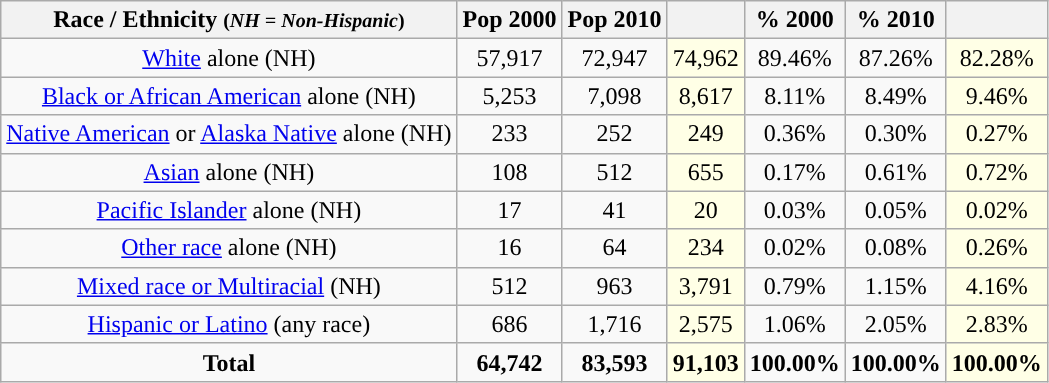<table class="wikitable" style="text-align:center;">
<tr>
<th>Race / Ethnicity <small>(<em>NH = Non-Hispanic</em>)</small></th>
<th>Pop 2000</th>
<th>Pop 2010</th>
<th></th>
<th>% 2000</th>
<th>% 2010</th>
<th></th>
</tr>
<tr>
<td><a href='#'>White</a> alone (NH)</td>
<td>57,917</td>
<td>72,947</td>
<td style='background: #ffffe6;'>74,962</td>
<td>89.46%</td>
<td>87.26%</td>
<td style='background: #ffffe6;'>82.28%</td>
</tr>
<tr>
<td><a href='#'>Black or African American</a> alone (NH)</td>
<td>5,253</td>
<td>7,098</td>
<td style='background: #ffffe6;'>8,617</td>
<td>8.11%</td>
<td>8.49%</td>
<td style='background: #ffffe6;'>9.46%</td>
</tr>
<tr>
<td><a href='#'>Native American</a> or <a href='#'>Alaska Native</a> alone (NH)</td>
<td>233</td>
<td>252</td>
<td style='background: #ffffe6;'>249</td>
<td>0.36%</td>
<td>0.30%</td>
<td style='background: #ffffe6;'>0.27%</td>
</tr>
<tr>
<td><a href='#'>Asian</a> alone (NH)</td>
<td>108</td>
<td>512</td>
<td style='background: #ffffe6;'>655</td>
<td>0.17%</td>
<td>0.61%</td>
<td style='background: #ffffe6;'>0.72%</td>
</tr>
<tr>
<td><a href='#'>Pacific Islander</a> alone (NH)</td>
<td>17</td>
<td>41</td>
<td style='background: #ffffe6;'>20</td>
<td>0.03%</td>
<td>0.05%</td>
<td style='background: #ffffe6;'>0.02%</td>
</tr>
<tr>
<td><a href='#'>Other race</a> alone (NH)</td>
<td>16</td>
<td>64</td>
<td style='background: #ffffe6;'>234</td>
<td>0.02%</td>
<td>0.08%</td>
<td style='background: #ffffe6;'>0.26%</td>
</tr>
<tr>
<td><a href='#'>Mixed race or Multiracial</a> (NH)</td>
<td>512</td>
<td>963</td>
<td style='background: #ffffe6;'>3,791</td>
<td>0.79%</td>
<td>1.15%</td>
<td style='background: #ffffe6;'>4.16%</td>
</tr>
<tr>
<td><a href='#'>Hispanic or Latino</a> (any race)</td>
<td>686</td>
<td>1,716</td>
<td style='background: #ffffe6;'>2,575</td>
<td>1.06%</td>
<td>2.05%</td>
<td style='background: #ffffe6;'>2.83%</td>
</tr>
<tr>
<td><strong>Total</strong></td>
<td><strong>64,742</strong></td>
<td><strong>83,593</strong></td>
<td style='background: #ffffe6;'><strong>91,103</strong></td>
<td><strong>100.00%</strong></td>
<td><strong>100.00%</strong></td>
<td style='background: #ffffe6;'><strong>100.00%</strong></td>
</tr>
</table>
